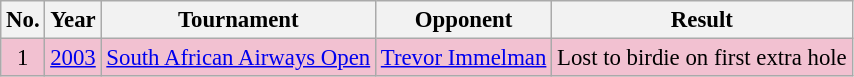<table class="wikitable" style="font-size:95%;">
<tr>
<th>No.</th>
<th>Year</th>
<th>Tournament</th>
<th>Opponent</th>
<th>Result</th>
</tr>
<tr style="background:#F2C1D1;">
<td align=center>1</td>
<td><a href='#'>2003</a></td>
<td><a href='#'>South African Airways Open</a></td>
<td> <a href='#'>Trevor Immelman</a></td>
<td>Lost to birdie on first extra hole</td>
</tr>
</table>
